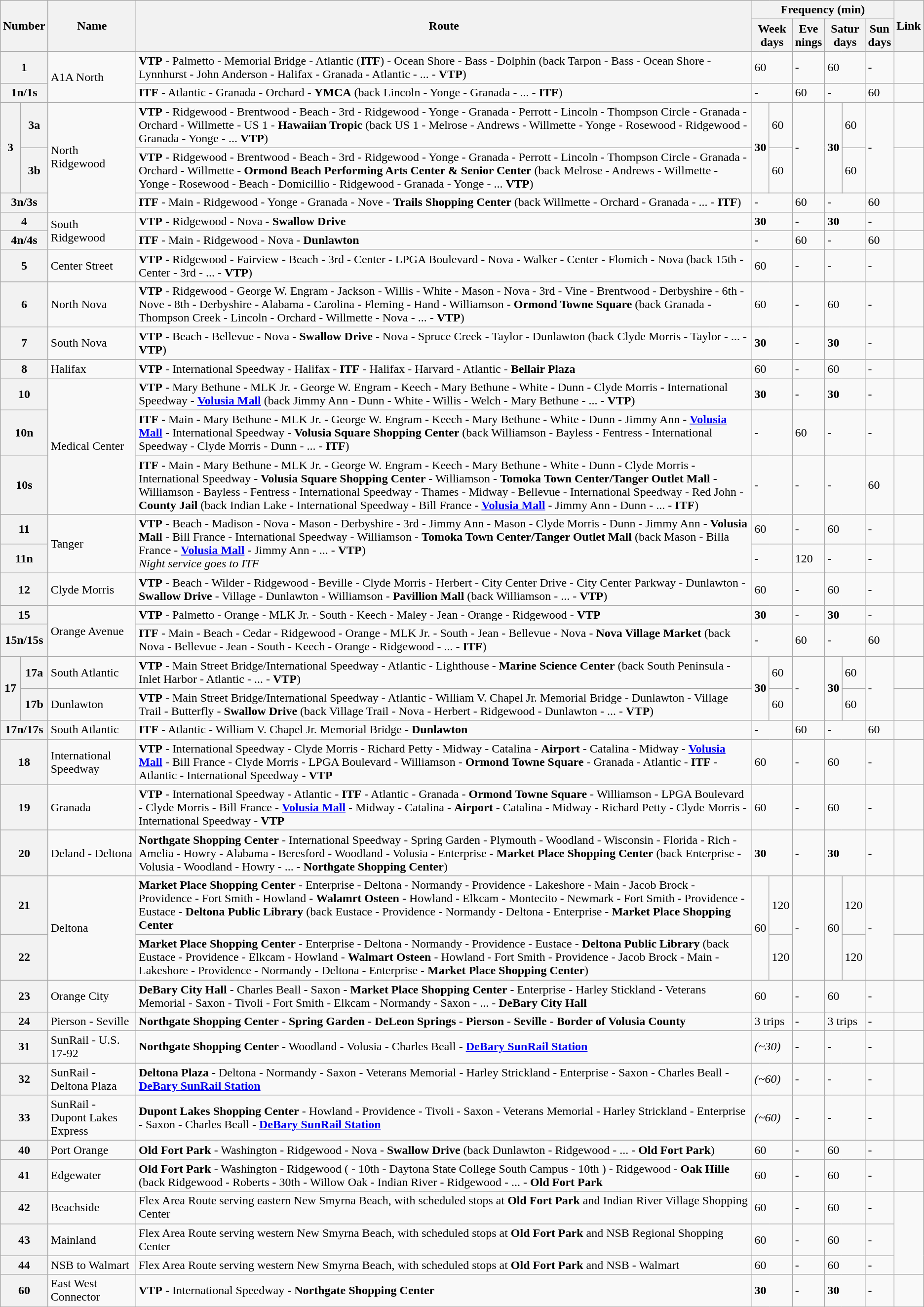<table class="wikitable">
<tr>
<th rowspan=2 colspan=2>Number</th>
<th rowspan=2>Name</th>
<th rowspan=2>Route</th>
<th colspan=8>Frequency (min)</th>
<th rowspan=2>Link</th>
</tr>
<tr>
<th colspan=2>Week<br>days</th>
<th colspan=2>Eve<br>nings</th>
<th colspan=2>Satur<br>days</th>
<th colspan=2>Sun<br>days</th>
</tr>
<tr>
<th colspan=2>1</th>
<td rowspan=2>A1A North</td>
<td><strong>VTP</strong> - Palmetto - Memorial Bridge - Atlantic (<strong>ITF</strong>) - Ocean Shore - Bass - Dolphin (back Tarpon - Bass - Ocean Shore - Lynnhurst - John Anderson - Halifax - Granada - Atlantic - ... - <strong>VTP</strong>)</td>
<td colspan=2>60</td>
<td colspan=2>-</td>
<td colspan=2>60</td>
<td colspan=2>-</td>
<td></td>
</tr>
<tr>
<th colspan=2>1n/1s</th>
<td><strong>ITF</strong> - Atlantic - Granada - Orchard - <strong>YMCA</strong> (back Lincoln - Yonge - Granada - ... - <strong>ITF</strong>)</td>
<td colspan=2>-</td>
<td colspan=2>60</td>
<td colspan=2>-</td>
<td colspan=2>60</td>
<td> </td>
</tr>
<tr>
<th rowspan=2>3</th>
<th>3a</th>
<td rowspan=3>North Ridgewood</td>
<td><strong>VTP</strong> - Ridgewood - Brentwood - Beach - 3rd - Ridgewood - Yonge - Granada - Perrott - Lincoln - Thompson Circle - Granada - Orchard - Willmette - US 1 - <strong>Hawaiian Tropic</strong> (back US 1 - Melrose - Andrews - Willmette - Yonge - Rosewood - Ridgewood - Granada - Yonge - ... <strong>VTP</strong>)</td>
<td rowspan=2><strong>30</strong></td>
<td>60</td>
<td rowspan=2 colspan=2>-</td>
<td rowspan=2><strong>30</strong></td>
<td>60</td>
<td rowspan=2 colspan=2>-</td>
<td> </td>
</tr>
<tr>
<th>3b</th>
<td><strong>VTP</strong> - Ridgewood - Brentwood - Beach - 3rd - Ridgewood - Yonge - Granada - Perrott - Lincoln - Thompson Circle - Granada - Orchard - Willmette - <strong>Ormond Beach Performing Arts Center & Senior Center</strong> (back Melrose - Andrews - Willmette - Yonge - Rosewood - Beach - Domicillio - Ridgewood - Granada - Yonge - ... <strong>VTP</strong>)</td>
<td>60</td>
<td>60</td>
<td></td>
</tr>
<tr>
<th colspan=2>3n/3s</th>
<td><strong>ITF</strong> - Main - Ridgewood - Yonge - Granada - Nove - <strong>Trails Shopping Center</strong> (back Willmette - Orchard - Granada - ... - <strong>ITF</strong>)</td>
<td colspan=2>-</td>
<td colspan=2>60</td>
<td colspan=2>-</td>
<td colspan=2>60</td>
<td> </td>
</tr>
<tr>
<th colspan=2>4</th>
<td rowspan=2>South Ridgewood</td>
<td><strong>VTP</strong> - Ridgewood - Nova - <strong>Swallow Drive</strong></td>
<td colspan=2><strong>30</strong></td>
<td colspan=2>-</td>
<td colspan=2><strong>30</strong></td>
<td colspan=2>-</td>
<td></td>
</tr>
<tr>
<th colspan=2>4n/4s</th>
<td><strong>ITF</strong> - Main - Ridgewood - Nova - <strong>Dunlawton</strong></td>
<td colspan=2>-</td>
<td colspan=2>60</td>
<td colspan=2>-</td>
<td colspan=2>60</td>
<td> </td>
</tr>
<tr>
<th colspan=2>5</th>
<td>Center Street</td>
<td><strong>VTP</strong> - Ridgewood - Fairview - Beach - 3rd - Center - LPGA Boulevard - Nova - Walker - Center - Flomich - Nova (back 15th - Center - 3rd - ... - <strong>VTP</strong>)</td>
<td colspan=2>60</td>
<td colspan=2>-</td>
<td colspan=2>-</td>
<td colspan=2>-</td>
<td></td>
</tr>
<tr>
<th colspan=2>6</th>
<td>North Nova</td>
<td><strong>VTP</strong> - Ridgewood - George W. Engram - Jackson - Willis - White - Mason - Nova - 3rd - Vine - Brentwood - Derbyshire - 6th - Nove - 8th - Derbyshire - Alabama - Carolina - Fleming - Hand - Williamson - <strong>Ormond Towne Square</strong> (back Granada - Thompson Creek - Lincoln - Orchard - Willmette - Nova - ... - <strong>VTP</strong>)</td>
<td colspan=2>60</td>
<td colspan=2>-</td>
<td colspan=2>60</td>
<td colspan=2>-</td>
<td></td>
</tr>
<tr>
<th colspan=2>7</th>
<td>South Nova</td>
<td><strong>VTP</strong> - Beach - Bellevue - Nova - <strong>Swallow Drive</strong> - Nova - Spruce Creek - Taylor - Dunlawton (back Clyde Morris - Taylor - ... - <strong>VTP</strong>)</td>
<td colspan=2><strong>30</strong></td>
<td colspan=2>-</td>
<td colspan=2><strong>30</strong></td>
<td colspan=2>-</td>
<td></td>
</tr>
<tr>
<th colspan=2>8</th>
<td>Halifax</td>
<td><strong>VTP</strong> - International Speedway - Halifax - <strong>ITF</strong> - Halifax - Harvard - Atlantic - <strong>Bellair Plaza</strong></td>
<td colspan=2>60</td>
<td colspan=2>-</td>
<td colspan=2>60</td>
<td colspan=2>-</td>
<td></td>
</tr>
<tr>
<th colspan=2>10</th>
<td rowspan=3>Medical Center</td>
<td><strong>VTP</strong> - Mary Bethune - MLK Jr. - George W. Engram - Keech - Mary Bethune - White - Dunn - Clyde Morris - International Speedway - <strong><a href='#'>Volusia Mall</a></strong> (back Jimmy Ann - Dunn - White - Willis - Welch - Mary Bethune - ... - <strong>VTP</strong>)</td>
<td colspan=2><strong>30</strong></td>
<td colspan=2>-</td>
<td colspan=2><strong>30</strong></td>
<td colspan=2>-</td>
<td></td>
</tr>
<tr>
<th colspan=2>10n</th>
<td><strong>ITF</strong> - Main - Mary Bethune - MLK Jr. - George W. Engram - Keech - Mary Bethune - White - Dunn - Jimmy Ann - <strong><a href='#'>Volusia Mall</a></strong> - International Speedway - <strong>Volusia Square Shopping Center</strong> (back Williamson - Bayless - Fentress - International Speedway - Clyde Morris - Dunn - ... - <strong>ITF</strong>)</td>
<td colspan=2>-</td>
<td colspan=2>60</td>
<td colspan=2>-</td>
<td colspan=2>-</td>
<td></td>
</tr>
<tr>
<th colspan=2>10s</th>
<td><strong>ITF</strong> - Main - Mary Bethune - MLK Jr. - George W. Engram - Keech - Mary Bethune - White - Dunn - Clyde Morris - International Speedway - <strong>Volusia Square Shopping Center</strong> - Williamson - <strong>Tomoka Town Center/Tanger Outlet Mall</strong> - Williamson - Bayless - Fentress - International Speedway - Thames - Midway - Bellevue - International Speedway - Red John - <strong>County Jail</strong> (back Indian Lake - International Speedway - Bill France - <strong><a href='#'>Volusia Mall</a></strong> - Jimmy Ann - Dunn - ... - <strong>ITF</strong>)</td>
<td colspan=2>-</td>
<td colspan=2>-</td>
<td colspan=2>-</td>
<td colspan=2>60</td>
<td></td>
</tr>
<tr>
<th colspan=2>11</th>
<td rowspan=2>Tanger</td>
<td rowspan=2><strong>VTP</strong> - Beach - Madison - Nova - Mason - Derbyshire - 3rd - Jimmy Ann - Mason - Clyde Morris - Dunn - Jimmy Ann - <strong>Volusia Mall</strong> - Bill France - International Speedway - Williamson - <strong>Tomoka Town Center/Tanger Outlet Mall</strong> (back Mason - Billa France - <strong><a href='#'>Volusia Mall</a></strong> - Jimmy Ann - ... - <strong>VTP</strong>)<br><em>Night service goes to ITF</em></td>
<td colspan=2>60</td>
<td colspan=2>-</td>
<td colspan=2>60</td>
<td colspan=2>-</td>
<td></td>
</tr>
<tr>
<th colspan=2>11n</th>
<td colspan=2>-</td>
<td colspan=2>120</td>
<td colspan=2>-</td>
<td colspan=2>-</td>
<td></td>
</tr>
<tr>
<th colspan=2>12</th>
<td>Clyde Morris</td>
<td><strong>VTP</strong> - Beach - Wilder - Ridgewood - Beville - Clyde Morris - Herbert - City Center Drive - City Center Parkway - Dunlawton - <strong>Swallow Drive</strong> - Village - Dunlawton - Williamson - <strong>Pavillion Mall</strong> (back Williamson - ... - <strong>VTP</strong>)</td>
<td colspan=2>60</td>
<td colspan=2>-</td>
<td colspan=2>60</td>
<td colspan=2>-</td>
<td></td>
</tr>
<tr>
<th colspan=2>15</th>
<td rowspan=2>Orange Avenue</td>
<td><strong>VTP</strong> - Palmetto - Orange - MLK Jr. - South - Keech - Maley - Jean - Orange - Ridgewood - <strong>VTP</strong></td>
<td colspan=2><strong>30</strong></td>
<td colspan=2>-</td>
<td colspan=2><strong>30</strong></td>
<td colspan=2>-</td>
<td></td>
</tr>
<tr>
<th colspan=2>15n/15s</th>
<td><strong>ITF</strong> - Main - Beach - Cedar - Ridgewood - Orange - MLK Jr. - South - Jean - Bellevue - Nova - <strong>Nova Village Market</strong> (back Nova - Bellevue - Jean - South - Keech - Orange - Ridgewood - ... - <strong>ITF</strong>)</td>
<td colspan=2>-</td>
<td colspan=2>60</td>
<td colspan=2>-</td>
<td colspan=2>60</td>
<td> </td>
</tr>
<tr>
<th rowspan=2>17</th>
<th>17a</th>
<td>South Atlantic</td>
<td><strong>VTP</strong> - Main Street Bridge/International Speedway - Atlantic - Lighthouse - <strong>Marine Science Center</strong> (back South Peninsula - Inlet Harbor - Atlantic - ... - <strong>VTP</strong>)</td>
<td rowspan=2><strong>30</strong></td>
<td>60</td>
<td rowspan=2 colspan=2>-</td>
<td rowspan=2><strong>30</strong></td>
<td>60</td>
<td rowspan=2 colspan=2>-</td>
<td></td>
</tr>
<tr>
<th>17b</th>
<td>Dunlawton</td>
<td><strong>VTP</strong> - Main Street Bridge/International Speedway - Atlantic - William V. Chapel Jr. Memorial Bridge - Dunlawton - Village Trail - Butterfly - <strong>Swallow Drive</strong> (back Village Trail - Nova - Herbert - Ridgewood - Dunlawton - ... - <strong>VTP</strong>)</td>
<td>60</td>
<td>60</td>
<td></td>
</tr>
<tr>
<th colspan=2>17n/17s</th>
<td>South Atlantic</td>
<td><strong>ITF</strong> - Atlantic - William V. Chapel Jr. Memorial Bridge - <strong>Dunlawton</strong></td>
<td colspan=2>-</td>
<td colspan=2>60</td>
<td colspan=2>-</td>
<td colspan=2>60</td>
<td> </td>
</tr>
<tr>
<th colspan=2>18</th>
<td>International Speedway</td>
<td><strong>VTP</strong> - International Speedway - Clyde Morris - Richard Petty - Midway - Catalina - <strong>Airport</strong> - Catalina - Midway - <strong><a href='#'>Volusia Mall</a></strong> - Bill France - Clyde Morris - LPGA Boulevard - Williamson - <strong>Ormond Towne Square</strong> - Granada - Atlantic - <strong>ITF</strong> - Atlantic - International Speedway - <strong>VTP</strong></td>
<td colspan=2>60</td>
<td colspan=2>-</td>
<td colspan=2>60</td>
<td colspan=2>-</td>
<td></td>
</tr>
<tr>
<th colspan=2>19</th>
<td>Granada</td>
<td><strong>VTP</strong> - International Speedway - Atlantic - <strong>ITF</strong> - Atlantic - Granada - <strong>Ormond Towne Square</strong> - Williamson -  LPGA Boulevard - Clyde Morris - Bill France - <strong><a href='#'>Volusia Mall</a></strong> - Midway - Catalina - <strong>Airport</strong> - Catalina - Midway - Richard Petty - Clyde Morris - International Speedway - <strong>VTP</strong></td>
<td colspan=2>60</td>
<td colspan=2>-</td>
<td colspan=2>60</td>
<td colspan=2>-</td>
<td></td>
</tr>
<tr>
<th colspan=2>20</th>
<td>Deland - Deltona</td>
<td><strong>Northgate Shopping Center</strong> - International Speedway - Spring Garden - Plymouth - Woodland - Wisconsin - Florida - Rich - Amelia - Howry - Alabama - Beresford - Woodland - Volusia - Enterprise - <strong>Market Place Shopping Center</strong> (back Enterprise - Volusia - Woodland - Howry - ... - <strong>Northgate Shopping Center</strong>)</td>
<td colspan=2><strong>30</strong></td>
<td colspan=2>-</td>
<td colspan=2><strong>30</strong></td>
<td colspan=2>-</td>
<td></td>
</tr>
<tr>
<th colspan=2>21</th>
<td rowspan=2>Deltona</td>
<td><strong>Market Place Shopping Center</strong> - Enterprise - Deltona - Normandy - Providence - Lakeshore - Main - Jacob Brock - Providence - Fort Smith - Howland - <strong>Walamrt Osteen</strong> - Howland - Elkcam - Montecito - Newmark - Fort Smith - Providence - Eustace - <strong>Deltona Public Library</strong> (back Eustace -  Providence - Normandy - Deltona - Enterprise - <strong>Market Place Shopping Center</strong></td>
<td rowspan=2>60</td>
<td>120</td>
<td rowspan=2 colspan=2>-</td>
<td rowspan=2>60</td>
<td>120</td>
<td rowspan=2 colspan=2>-</td>
<td></td>
</tr>
<tr>
<th colspan=2>22</th>
<td><strong>Market Place Shopping Center</strong> - Enterprise - Deltona - Normandy - Providence - Eustace - <strong>Deltona Public Library</strong> (back Eustace - Providence - Elkcam - Howland - <strong>Walmart Osteen</strong> - Howland - Fort Smith - Providence - Jacob Brock - Main - Lakeshore - Providence - Normandy - Deltona - Enterprise - <strong>Market Place Shopping Center</strong>)</td>
<td>120</td>
<td>120</td>
<td></td>
</tr>
<tr>
<th colspan=2>23</th>
<td>Orange City</td>
<td><strong>DeBary City Hall</strong> - Charles Beall - Saxon - <strong>Market Place Shopping Center</strong> - Enterprise - Harley Stickland - Veterans Memorial - Saxon - Tivoli - Fort Smith - Elkcam - Normandy - Saxon - ... - <strong>DeBary City Hall</strong></td>
<td colspan=2>60</td>
<td colspan=2>-</td>
<td colspan=2>60</td>
<td colspan=2>-</td>
<td></td>
</tr>
<tr>
<th colspan=2>24</th>
<td>Pierson - Seville</td>
<td><strong>Northgate Shopping Center</strong> - <strong>Spring Garden</strong> - <strong>DeLeon Springs</strong> - <strong>Pierson</strong> - <strong>Seville</strong> - <strong>Border of Volusia County</strong></td>
<td colspan=2>3 trips</td>
<td colspan=2>-</td>
<td colspan=2>3 trips</td>
<td colspan=2>-</td>
<td></td>
</tr>
<tr>
<th colspan=2>31</th>
<td>SunRail - U.S. 17-92</td>
<td><strong>Northgate Shopping Center</strong> - Woodland - Volusia - Charles Beall - <strong><a href='#'>DeBary SunRail Station</a></strong></td>
<td colspan=2><em>(~30)</em></td>
<td colspan=2>-</td>
<td colspan=2>-</td>
<td colspan=2>-</td>
<td></td>
</tr>
<tr>
<th colspan=2>32</th>
<td>SunRail - Deltona Plaza</td>
<td><strong>Deltona Plaza</strong> - Deltona - Normandy - Saxon - Veterans Memorial - Harley Strickland - Enterprise - Saxon - Charles Beall - <strong><a href='#'>DeBary SunRail Station</a></strong></td>
<td colspan=2><em>(~60)</em></td>
<td colspan=2>-</td>
<td colspan=2>-</td>
<td colspan=2>-</td>
<td></td>
</tr>
<tr>
<th colspan=2>33</th>
<td>SunRail - Dupont Lakes Express</td>
<td><strong>Dupont Lakes Shopping Center</strong> - Howland - Providence - Tivoli - Saxon  - Veterans Memorial - Harley Strickland - Enterprise - Saxon - Charles Beall - <strong><a href='#'>DeBary SunRail Station</a></strong></td>
<td colspan=2><em>(~60)</em></td>
<td colspan=2>-</td>
<td colspan=2>-</td>
<td colspan=2>-</td>
<td></td>
</tr>
<tr>
<th colspan=2>40</th>
<td>Port Orange</td>
<td><strong>Old Fort Park</strong> - Washington - Ridgewood - Nova - <strong>Swallow Drive</strong> (back Dunlawton - Ridgewood - ... - <strong>Old Fort Park</strong>)</td>
<td colspan=2>60</td>
<td colspan=2>-</td>
<td colspan=2>60</td>
<td colspan=2>-</td>
<td></td>
</tr>
<tr>
<th colspan=2>41</th>
<td>Edgewater</td>
<td><strong>Old Fort Park</strong> - Washington - Ridgewood ( - 10th - Daytona State College South Campus - 10th ) - Ridgewood - <strong>Oak Hille</strong> (back Ridgewood - Roberts - 30th - Willow Oak - Indian River - Ridgewood - ... - <strong>Old Fort Park</strong></td>
<td colspan=2>60</td>
<td colspan=2>-</td>
<td colspan=2>60</td>
<td colspan=2>-</td>
<td></td>
</tr>
<tr>
<th colspan=2>42</th>
<td>Beachside</td>
<td>Flex Area Route serving eastern New Smyrna Beach, with scheduled stops at <strong>Old Fort Park</strong> and Indian River Village Shopping Center</td>
<td colspan=2>60</td>
<td colspan=2>-</td>
<td colspan=2>60</td>
<td colspan=2>-</td>
<td rowspan=3></td>
</tr>
<tr>
<th colspan=2>43</th>
<td>Mainland</td>
<td>Flex Area Route serving western New Smyrna Beach, with scheduled stops at <strong>Old Fort Park</strong> and NSB Regional Shopping Center</td>
<td colspan=2>60</td>
<td colspan=2>-</td>
<td colspan=2>60</td>
<td colspan=2>-</td>
</tr>
<tr>
<th colspan=2>44</th>
<td>NSB to Walmart</td>
<td>Flex Area Route serving western New Smyrna Beach, with scheduled stops at <strong>Old Fort Park</strong> and NSB - Walmart</td>
<td colspan=2>60</td>
<td colspan=2>-</td>
<td colspan=2>60</td>
<td colspan=2>-</td>
</tr>
<tr>
<th colspan=2>60</th>
<td>East West Connector</td>
<td><strong>VTP</strong> - International Speedway - <strong>Northgate Shopping Center</strong></td>
<td colspan=2><strong>30</strong></td>
<td colspan=2>-</td>
<td colspan=2><strong>30</strong></td>
<td colspan=2>-</td>
<td></td>
</tr>
</table>
